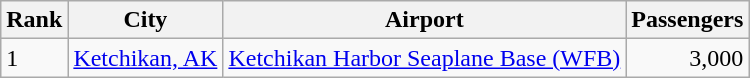<table class="wikitable">
<tr>
<th>Rank</th>
<th>City</th>
<th>Airport</th>
<th>Passengers</th>
</tr>
<tr>
<td>1</td>
<td><a href='#'>Ketchikan, AK</a></td>
<td><a href='#'>Ketchikan Harbor Seaplane Base (WFB)</a></td>
<td align=right>3,000</td>
</tr>
</table>
